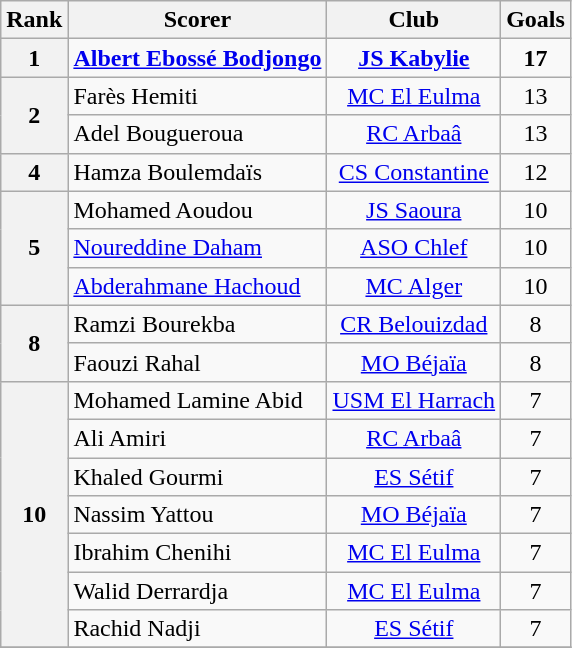<table class="wikitable" style="text-align:center">
<tr>
<th>Rank</th>
<th>Scorer</th>
<th>Club</th>
<th>Goals</th>
</tr>
<tr>
<th rowspan="1">1</th>
<td align="left"> <strong><a href='#'>Albert Ebossé Bodjongo</a></strong></td>
<td><strong><a href='#'>JS Kabylie</a></strong></td>
<td><strong>17</strong></td>
</tr>
<tr>
<th rowspan="2">2</th>
<td align="left"> Farès Hemiti</td>
<td><a href='#'>MC El Eulma</a></td>
<td>13</td>
</tr>
<tr>
<td align="left"> Adel Bougueroua</td>
<td><a href='#'>RC Arbaâ</a></td>
<td>13</td>
</tr>
<tr>
<th rowspan="1">4</th>
<td align="left"> Hamza Boulemdaïs</td>
<td><a href='#'>CS Constantine</a></td>
<td>12</td>
</tr>
<tr>
<th rowspan="3">5</th>
<td align="left"> Mohamed Aoudou</td>
<td><a href='#'>JS Saoura</a></td>
<td>10</td>
</tr>
<tr>
<td align="left"> <a href='#'>Noureddine Daham</a></td>
<td><a href='#'>ASO Chlef</a></td>
<td>10</td>
</tr>
<tr>
<td align="left"> <a href='#'>Abderahmane Hachoud</a></td>
<td><a href='#'>MC Alger</a></td>
<td>10</td>
</tr>
<tr>
<th rowspan="2">8</th>
<td align="left"> Ramzi Bourekba</td>
<td><a href='#'>CR Belouizdad</a></td>
<td>8</td>
</tr>
<tr>
<td align="left"> Faouzi Rahal</td>
<td><a href='#'>MO Béjaïa</a></td>
<td>8</td>
</tr>
<tr>
<th rowspan="7">10</th>
<td align="left"> Mohamed Lamine Abid</td>
<td><a href='#'>USM El Harrach</a></td>
<td>7</td>
</tr>
<tr>
<td align="left"> Ali Amiri</td>
<td><a href='#'>RC Arbaâ</a></td>
<td>7</td>
</tr>
<tr>
<td align="left"> Khaled Gourmi</td>
<td><a href='#'>ES Sétif</a></td>
<td>7</td>
</tr>
<tr>
<td align="left"> Nassim Yattou</td>
<td><a href='#'>MO Béjaïa</a></td>
<td>7</td>
</tr>
<tr>
<td align="left"> Ibrahim Chenihi</td>
<td><a href='#'>MC El Eulma</a></td>
<td>7</td>
</tr>
<tr>
<td align="left"> Walid Derrardja</td>
<td><a href='#'>MC El Eulma</a></td>
<td>7</td>
</tr>
<tr>
<td align="left"> Rachid Nadji</td>
<td><a href='#'>ES Sétif</a></td>
<td>7</td>
</tr>
<tr>
</tr>
</table>
